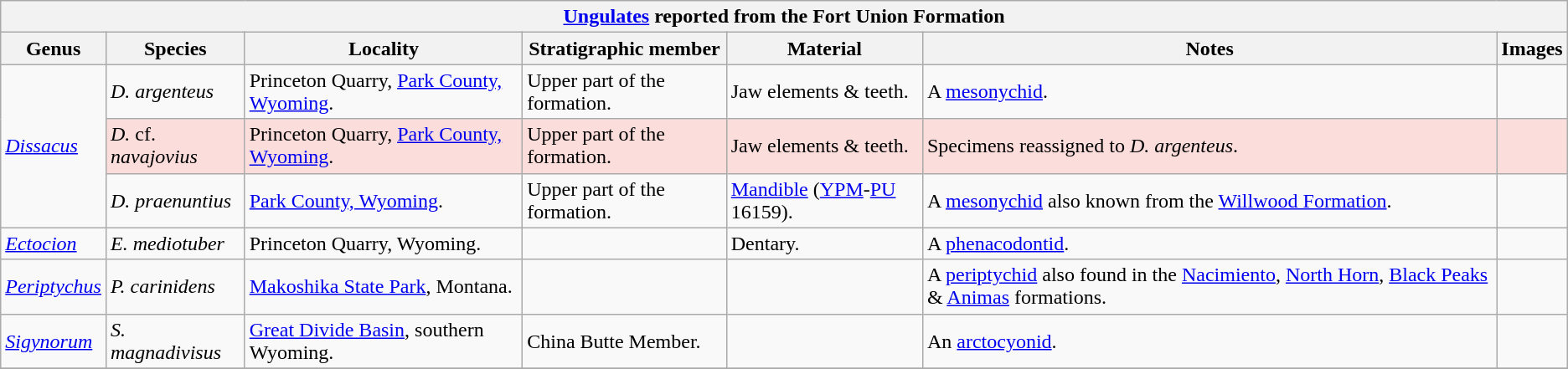<table class="wikitable" align="center">
<tr>
<th colspan="7" align="center"><strong><a href='#'>Ungulates</a> reported from the Fort Union Formation</strong></th>
</tr>
<tr>
<th>Genus</th>
<th>Species</th>
<th>Locality</th>
<th><strong>Stratigraphic member</strong></th>
<th><strong>Material</strong></th>
<th>Notes</th>
<th>Images</th>
</tr>
<tr>
<td rowspan="3"><em><a href='#'>Dissacus</a></em></td>
<td><em>D. argenteus</em></td>
<td>Princeton Quarry, <a href='#'>Park County, Wyoming</a>.</td>
<td>Upper part of the formation.</td>
<td>Jaw elements & teeth.</td>
<td>A <a href='#'>mesonychid</a>.</td>
<td></td>
</tr>
<tr>
<td style="background:#fbdddb;"><em>D.</em> cf. <em>navajovius</em></td>
<td style="background:#fbdddb;">Princeton Quarry, <a href='#'>Park County, Wyoming</a>.</td>
<td style="background:#fbdddb;">Upper part of the formation.</td>
<td style="background:#fbdddb;">Jaw elements & teeth.</td>
<td style="background:#fbdddb;">Specimens reassigned to <em>D. argenteus</em>.</td>
<td style="background:#fbdddb;"></td>
</tr>
<tr>
<td><em>D. praenuntius</em></td>
<td><a href='#'>Park County, Wyoming</a>.</td>
<td>Upper part of the formation.</td>
<td><a href='#'>Mandible</a> (<a href='#'>YPM</a>-<a href='#'>PU</a> 16159).</td>
<td>A <a href='#'>mesonychid</a> also known from the <a href='#'>Willwood Formation</a>.</td>
<td></td>
</tr>
<tr>
<td><em><a href='#'>Ectocion</a></em></td>
<td><em>E. mediotuber</em></td>
<td>Princeton Quarry, Wyoming.</td>
<td></td>
<td>Dentary.</td>
<td>A <a href='#'>phenacodontid</a>.</td>
<td></td>
</tr>
<tr>
<td><em><a href='#'>Periptychus</a></em></td>
<td><em>P. carinidens</em></td>
<td><a href='#'>Makoshika State Park</a>, Montana.</td>
<td></td>
<td></td>
<td>A <a href='#'>periptychid</a> also found in the <a href='#'>Nacimiento</a>, <a href='#'>North Horn</a>, <a href='#'>Black Peaks</a> & <a href='#'>Animas</a> formations.</td>
<td></td>
</tr>
<tr>
<td><em><a href='#'>Sigynorum</a></em></td>
<td><em>S. magnadivisus</em></td>
<td><a href='#'>Great Divide Basin</a>, southern Wyoming.</td>
<td>China Butte Member.</td>
<td></td>
<td>An <a href='#'>arctocyonid</a>.</td>
<td></td>
</tr>
<tr>
</tr>
</table>
